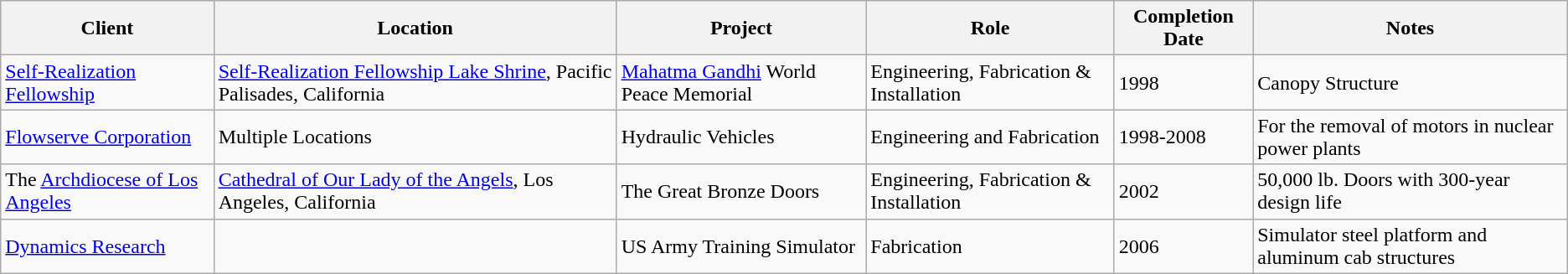<table class="wikitable">
<tr>
<th><strong>Client</strong></th>
<th><strong>Location</strong></th>
<th><strong>Project</strong></th>
<th><strong>Role</strong></th>
<th><strong>Completion Date</strong></th>
<th><strong>Notes</strong></th>
</tr>
<tr>
<td><a href='#'>Self-Realization Fellowship</a></td>
<td><a href='#'>Self-Realization Fellowship Lake Shrine</a>, Pacific Palisades,  California</td>
<td><a href='#'>Mahatma Gandhi</a> World Peace Memorial</td>
<td>Engineering, Fabrication & Installation</td>
<td>1998</td>
<td>Canopy Structure</td>
</tr>
<tr>
<td><a href='#'>Flowserve Corporation</a></td>
<td>Multiple Locations</td>
<td>Hydraulic Vehicles</td>
<td>Engineering and Fabrication</td>
<td>1998-2008</td>
<td>For the removal of motors in nuclear power plants</td>
</tr>
<tr>
<td>The <a href='#'>Archdiocese of Los Angeles</a></td>
<td><a href='#'>Cathedral of Our Lady of the Angels</a>, Los Angeles, California</td>
<td>The Great Bronze Doors</td>
<td>Engineering, Fabrication & Installation</td>
<td>2002</td>
<td>50,000 lb. Doors with 300-year design life</td>
</tr>
<tr>
<td><a href='#'>Dynamics Research</a></td>
<td></td>
<td>US Army Training Simulator</td>
<td>Fabrication</td>
<td>2006</td>
<td>Simulator steel platform and aluminum cab structures</td>
</tr>
</table>
